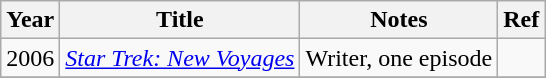<table class="wikitable">
<tr>
<th>Year</th>
<th>Title</th>
<th>Notes</th>
<th>Ref</th>
</tr>
<tr>
<td>2006</td>
<td><em><a href='#'>Star Trek: New Voyages</a></em></td>
<td>Writer, one episode</td>
<td></td>
</tr>
<tr>
</tr>
</table>
